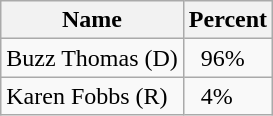<table class="wikitable">
<tr>
<th>Name</th>
<th>Percent</th>
</tr>
<tr>
<td>Buzz Thomas (D)</td>
<td>  96%</td>
</tr>
<tr>
<td>Karen Fobbs (R)</td>
<td>  4%</td>
</tr>
</table>
